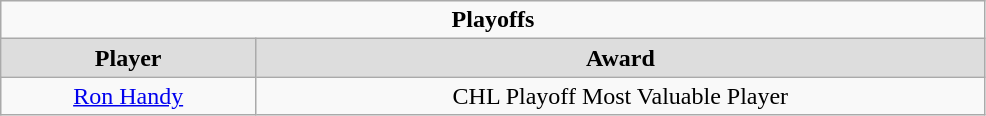<table class="wikitable"  style="width:52%; text-align:center;">
<tr>
<td colspan="10" style="text-align:center;"><strong>Playoffs</strong></td>
</tr>
<tr style="text-align:center; background:#ddd;">
<td><strong>Player</strong></td>
<td><strong>Award</strong></td>
</tr>
<tr>
<td><a href='#'>Ron Handy</a></td>
<td>CHL Playoff Most Valuable Player</td>
</tr>
</table>
